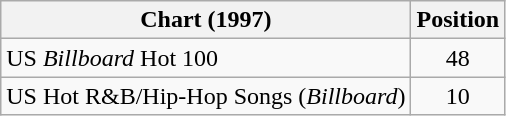<table class="wikitable sortable">
<tr>
<th>Chart (1997)</th>
<th>Position</th>
</tr>
<tr>
<td>US <em>Billboard</em> Hot 100</td>
<td align="center">48</td>
</tr>
<tr>
<td>US Hot R&B/Hip-Hop Songs (<em>Billboard</em>)</td>
<td align="center">10</td>
</tr>
</table>
